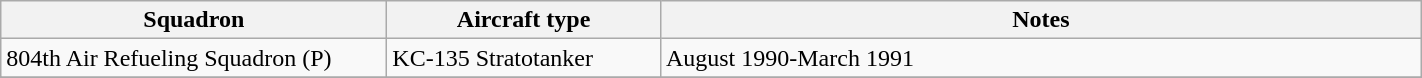<table class="wikitable">
<tr>
<th scope="col" width="250">Squadron</th>
<th scope="col" width="175">Aircraft type</th>
<th scope="col" width="500">Notes</th>
</tr>
<tr valign="top">
<td>804th Air Refueling Squadron (P)</td>
<td>KC-135 Stratotanker</td>
<td>August 1990-March 1991</td>
</tr>
<tr>
</tr>
<tr>
</tr>
</table>
